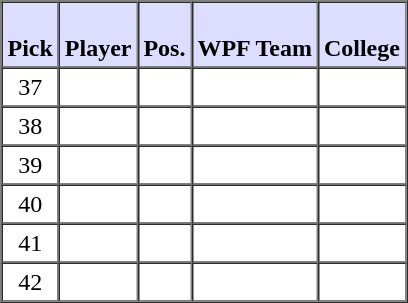<table style="text-align: center" border="1" cellpadding="3" cellspacing="0">
<tr>
<th style="background:#ddf;"><br>Pick</th>
<th style="background:#ddf;"><br>Player</th>
<th style="background:#ddf;"><br>Pos.</th>
<th style="background:#ddf;"><br>WPF Team</th>
<th style="background:#ddf;"><br>College</th>
</tr>
<tr>
<td>37</td>
<td></td>
<td></td>
<td></td>
<td></td>
</tr>
<tr>
<td>38</td>
<td></td>
<td></td>
<td></td>
<td></td>
</tr>
<tr>
<td>39</td>
<td></td>
<td></td>
<td></td>
<td></td>
</tr>
<tr>
<td>40</td>
<td></td>
<td></td>
<td></td>
<td></td>
</tr>
<tr>
<td>41</td>
<td></td>
<td></td>
<td></td>
<td></td>
</tr>
<tr>
<td>42</td>
<td></td>
<td></td>
<td></td>
<td></td>
</tr>
</table>
